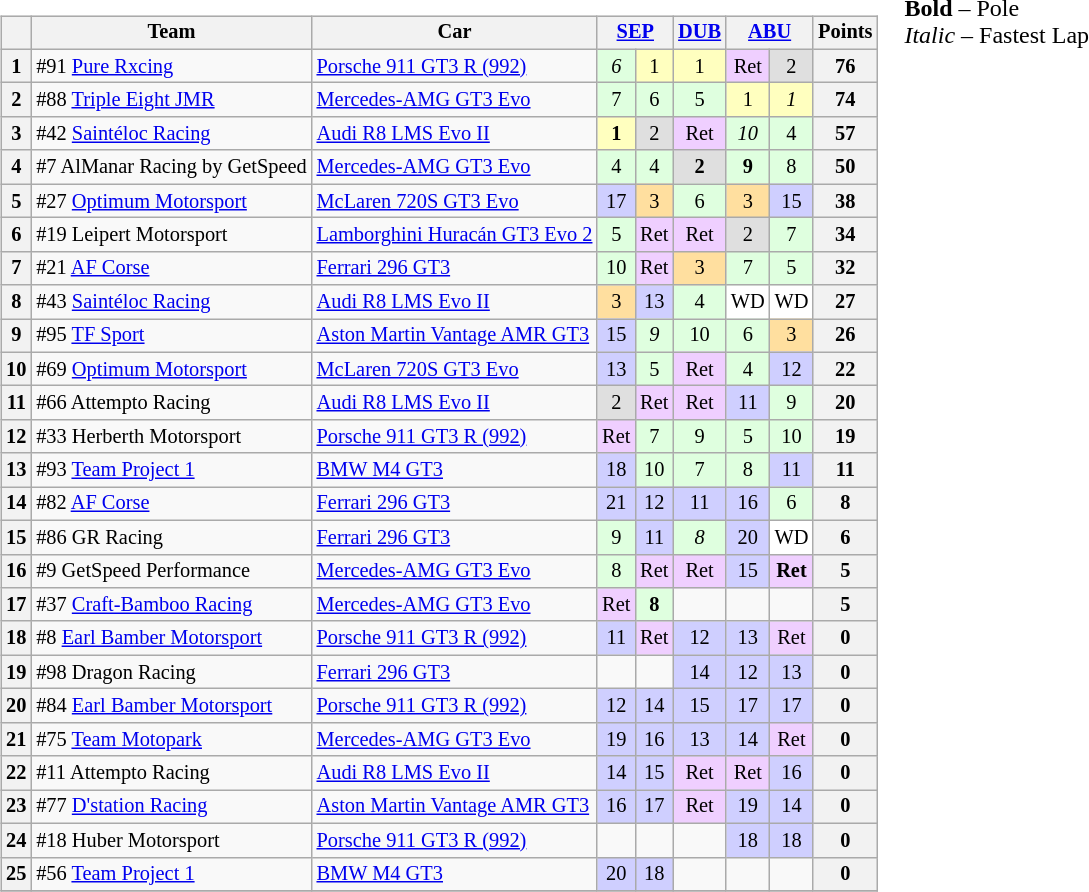<table>
<tr>
<td></td>
<td valign="top"><br><table class="wikitable" style="font-size:85%; text-align:center;">
<tr>
<th></th>
<th>Team</th>
<th>Car</th>
<th colspan=2><a href='#'>SEP</a><br></th>
<th colspan=1><a href='#'>DUB</a><br></th>
<th colspan=2><a href='#'>ABU</a><br></th>
<th>Points</th>
</tr>
<tr>
<th>1</th>
<td align="left"> #91 <a href='#'>Pure Rxcing</a></td>
<td align="left"><a href='#'>Porsche 911 GT3 R (992)</a></td>
<td style="background:#DFFFDF;"><em>6</em></td>
<td style="background:#FFFFBF;">1</td>
<td style="background:#FFFFBF;">1</td>
<td style="background:#EFCFFF;">Ret</td>
<td style="background:#DFDFDF;">2</td>
<th>76</th>
</tr>
<tr>
<th>2</th>
<td align="left"> #88 <a href='#'>Triple Eight JMR</a></td>
<td align="left"><a href='#'>Mercedes-AMG GT3 Evo</a></td>
<td style="background:#DFFFDF;">7</td>
<td style="background:#DFFFDF;">6</td>
<td style="background:#DFFFDF;">5</td>
<td style="background:#FFFFBF;">1</td>
<td style="background:#FFFFBF;"><em>1</em></td>
<th>74</th>
</tr>
<tr>
<th>3</th>
<td align="left"> #42 <a href='#'>Saintéloc Racing</a></td>
<td align="left"><a href='#'>Audi R8 LMS Evo II</a></td>
<td style="background:#FFFFBF;"><strong>1</strong></td>
<td style="background:#DFDFDF;">2</td>
<td style="background:#EFCFFF;">Ret</td>
<td style="background:#DFFFDF;"><em>10</em></td>
<td style="background:#DFFFDF;">4</td>
<th>57</th>
</tr>
<tr>
<th>4</th>
<td align="left" nowrap> #7 AlManar Racing by GetSpeed</td>
<td align="left"><a href='#'>Mercedes-AMG GT3 Evo</a></td>
<td style="background:#DFFFDF;">4</td>
<td style="background:#DFFFDF;">4</td>
<td style="background:#DFDFDF;"><strong>2</strong></td>
<td style="background:#DFFFDF;"><strong>9</strong></td>
<td style="background:#DFFFDF;">8</td>
<th>50</th>
</tr>
<tr>
<th>5</th>
<td align="left"> #27 <a href='#'>Optimum Motorsport</a></td>
<td align="left"><a href='#'>McLaren 720S GT3 Evo</a></td>
<td style="background:#CFCFFF;">17</td>
<td style="background:#FFDF9F;">3</td>
<td style="background:#DFFFDF;">6</td>
<td style="background:#FFDF9F;">3</td>
<td style="background:#CFCFFF;">15</td>
<th>38</th>
</tr>
<tr>
<th>6</th>
<td align="left"> #19 Leipert Motorsport</td>
<td align="left" nowrap><a href='#'>Lamborghini Huracán GT3 Evo 2</a></td>
<td style="background:#DFFFDF;">5</td>
<td style="background:#EFCFFF;">Ret</td>
<td style="background:#EFCFFF;">Ret</td>
<td style="background:#DFDFDF;">2</td>
<td style="background:#DFFFDF;">7</td>
<th>34</th>
</tr>
<tr>
<th>7</th>
<td align="left"> #21 <a href='#'>AF Corse</a></td>
<td align="left"><a href='#'>Ferrari 296 GT3</a></td>
<td style="background:#DFFFDF;">10</td>
<td style="background:#EFCFFF;">Ret</td>
<td style="background:#FFDF9F;">3</td>
<td style="background:#DFFFDF;">7</td>
<td style="background:#DFFFDF;">5</td>
<th>32</th>
</tr>
<tr>
<th>8</th>
<td align="left"> #43 <a href='#'>Saintéloc Racing</a></td>
<td align="left"><a href='#'>Audi R8 LMS Evo II</a></td>
<td style="background:#FFDF9F;">3</td>
<td style="background:#CFCFFF;">13</td>
<td style="background:#DFFFDF;">4</td>
<td style="background:#FFFFFF;">WD</td>
<td style="background:#FFFFFF;">WD</td>
<th>27</th>
</tr>
<tr>
<th>9</th>
<td align="left"> #95 <a href='#'>TF Sport</a></td>
<td align="left"><a href='#'>Aston Martin Vantage AMR GT3</a></td>
<td style="background:#CFCFFF;">15</td>
<td style="background:#DFFFDF;"><em>9</em></td>
<td style="background:#DFFFDF;">10</td>
<td style="background:#DFFFDF;">6</td>
<td style="background:#FFDF9F;">3</td>
<th>26</th>
</tr>
<tr>
<th>10</th>
<td align="left"> #69 <a href='#'>Optimum Motorsport</a></td>
<td align="left"><a href='#'>McLaren 720S GT3 Evo</a></td>
<td style="background:#CFCFFF;">13</td>
<td style="background:#DFFFDF;">5</td>
<td style="background:#EFCFFF;">Ret</td>
<td style="background:#DFFFDF;">4</td>
<td style="background:#CFCFFF;">12</td>
<th>22</th>
</tr>
<tr>
<th>11</th>
<td align="left"> #66 Attempto Racing</td>
<td align="left"><a href='#'>Audi R8 LMS Evo II</a></td>
<td style="background:#DFDFDF;">2</td>
<td style="background:#EFCFFF;">Ret</td>
<td style="background:#EFCFFF;">Ret</td>
<td style="background:#CFCFFF;">11</td>
<td style="background:#DFFFDF;">9</td>
<th>20</th>
</tr>
<tr>
<th>12</th>
<td align="left"> #33 Herberth Motorsport</td>
<td align="left"><a href='#'>Porsche 911 GT3 R (992)</a></td>
<td style="background:#EFCFFF;">Ret</td>
<td style="background:#DFFFDF;">7</td>
<td style="background:#DFFFDF;">9</td>
<td style="background:#DFFFDF;">5</td>
<td style="background:#DFFFDF;">10</td>
<th>19</th>
</tr>
<tr>
<th>13</th>
<td align="left"> #93 <a href='#'>Team Project 1</a></td>
<td align="left"><a href='#'>BMW M4 GT3</a></td>
<td style="background:#CFCFFF;">18</td>
<td style="background:#DFFFDF;">10</td>
<td style="background:#DFFFDF;">7</td>
<td style="background:#DFFFDF;">8</td>
<td style="background:#CFCFFF;">11</td>
<th>11</th>
</tr>
<tr>
<th>14</th>
<td align="left"> #82 <a href='#'>AF Corse</a></td>
<td align="left"><a href='#'>Ferrari 296 GT3</a></td>
<td style="background:#CFCFFF;">21</td>
<td style="background:#CFCFFF;">12</td>
<td style="background:#CFCFFF;">11</td>
<td style="background:#CFCFFF;">16</td>
<td style="background:#DFFFDF;">6</td>
<th>8</th>
</tr>
<tr>
<th>15</th>
<td align="left"> #86 GR Racing</td>
<td align="left"><a href='#'>Ferrari 296 GT3</a></td>
<td style="background:#DFFFDF;">9</td>
<td style="background:#CFCFFF;">11</td>
<td style="background:#DFFFDF;"><em>8</em></td>
<td style="background:#CFCFFF;">20</td>
<td style="background:#FFFFFF;">WD</td>
<th>6</th>
</tr>
<tr>
<th>16</th>
<td align="left"> #9 GetSpeed Performance</td>
<td align="left"><a href='#'>Mercedes-AMG GT3 Evo</a></td>
<td style="background:#DFFFDF;">8</td>
<td style="background:#EFCFFF;">Ret</td>
<td style="background:#EFCFFF;">Ret</td>
<td style="background:#CFCFFF;">15</td>
<td style="background:#EFCFFF;"><strong>Ret</strong></td>
<th>5</th>
</tr>
<tr>
<th>17</th>
<td align="left"> #37 <a href='#'>Craft-Bamboo Racing</a></td>
<td align="left"><a href='#'>Mercedes-AMG GT3 Evo</a></td>
<td style="background:#EFCFFF;">Ret</td>
<td style="background:#DFFFDF;"><strong>8</strong></td>
<td></td>
<td></td>
<td></td>
<th>5</th>
</tr>
<tr>
<th>18</th>
<td align="left"> #8 <a href='#'>Earl Bamber Motorsport</a></td>
<td align="left"><a href='#'>Porsche 911 GT3 R (992)</a></td>
<td style="background:#CFCFFF;">11</td>
<td style="background:#EFCFFF;">Ret</td>
<td style="background:#CFCFFF;">12</td>
<td style="background:#CFCFFF;">13</td>
<td style="background:#EFCFFF;">Ret</td>
<th>0</th>
</tr>
<tr>
<th>19</th>
<td align="left"> #98 Dragon Racing</td>
<td align="left"><a href='#'>Ferrari 296 GT3</a></td>
<td></td>
<td></td>
<td style="background:#CFCFFF;">14</td>
<td style="background:#CFCFFF;">12</td>
<td style="background:#CFCFFF;">13</td>
<th>0</th>
</tr>
<tr>
<th>20</th>
<td align="left"> #84 <a href='#'>Earl Bamber Motorsport</a></td>
<td align="left"><a href='#'>Porsche 911 GT3 R (992)</a></td>
<td style="background:#CFCFFF;">12</td>
<td style="background:#CFCFFF;">14</td>
<td style="background:#CFCFFF;">15</td>
<td style="background:#CFCFFF;">17</td>
<td style="background:#CFCFFF;">17</td>
<th>0</th>
</tr>
<tr>
<th>21</th>
<td align="left"> #75 <a href='#'>Team Motopark</a></td>
<td align="left"><a href='#'>Mercedes-AMG GT3 Evo</a></td>
<td style="background:#CFCFFF;">19</td>
<td style="background:#CFCFFF;">16</td>
<td style="background:#CFCFFF;">13</td>
<td style="background:#CFCFFF;">14</td>
<td style="background:#EFCFFF;">Ret</td>
<th>0</th>
</tr>
<tr>
<th>22</th>
<td align="left"> #11 Attempto Racing</td>
<td align="left"><a href='#'>Audi R8 LMS Evo II</a></td>
<td style="background:#CFCFFF;">14</td>
<td style="background:#CFCFFF;">15</td>
<td style="background:#EFCFFF;">Ret</td>
<td style="background:#EFCFFF;">Ret</td>
<td style="background:#CFCFFF;">16</td>
<th>0</th>
</tr>
<tr>
<th>23</th>
<td align="left"> #77 <a href='#'>D'station Racing</a></td>
<td align="left"><a href='#'>Aston Martin Vantage AMR GT3</a></td>
<td style="background:#CFCFFF;">16</td>
<td style="background:#CFCFFF;">17</td>
<td style="background:#EFCFFF;">Ret</td>
<td style="background:#CFCFFF;">19</td>
<td style="background:#CFCFFF;">14</td>
<th>0</th>
</tr>
<tr>
<th>24</th>
<td align="left"> #18 Huber Motorsport</td>
<td align="left"><a href='#'>Porsche 911 GT3 R (992)</a></td>
<td></td>
<td></td>
<td></td>
<td style="background:#CFCFFF;">18</td>
<td style="background:#CFCFFF;">18</td>
<th>0</th>
</tr>
<tr>
<th>25</th>
<td align="left"> #56 <a href='#'>Team Project 1</a></td>
<td align="left"><a href='#'>BMW M4 GT3</a></td>
<td style="background:#CFCFFF;">20</td>
<td style="background:#CFCFFF;">18</td>
<td></td>
<td></td>
<td></td>
<th>0</th>
</tr>
<tr>
</tr>
</table>
</td>
<td valign="top"><br>
<span><strong>Bold</strong> – Pole<br></span>
<span><em>Italic</em> – Fastest Lap<br></span></td>
</tr>
</table>
